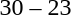<table style="text-align:center">
<tr>
<th width=200></th>
<th width=100></th>
<th width=200></th>
</tr>
<tr>
<td align=right><strong></strong></td>
<td>30 – 23</td>
<td align=left></td>
</tr>
</table>
